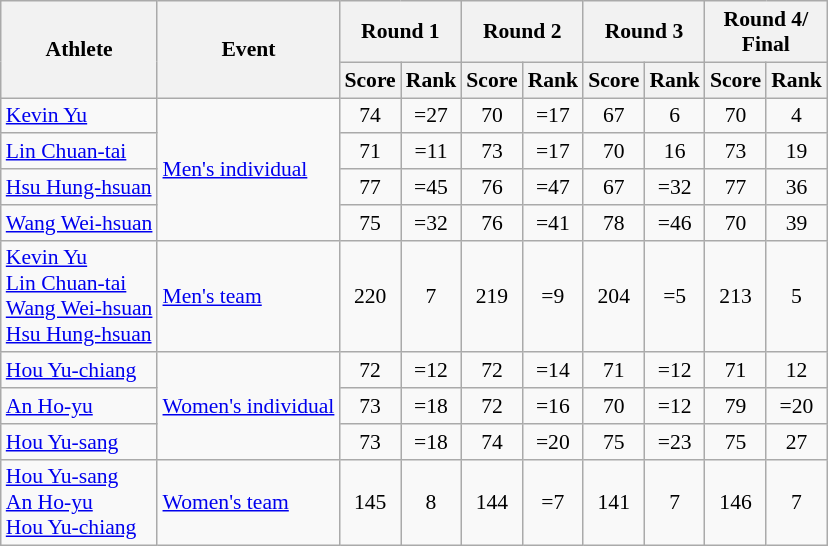<table class="wikitable" style="font-size:90%; text-align:center">
<tr>
<th rowspan="2">Athlete</th>
<th rowspan="2">Event</th>
<th colspan="2">Round 1</th>
<th colspan="2">Round 2</th>
<th colspan="2">Round 3</th>
<th colspan="2">Round 4/<br>Final</th>
</tr>
<tr>
<th>Score</th>
<th>Rank</th>
<th>Score</th>
<th>Rank</th>
<th>Score</th>
<th>Rank</th>
<th>Score</th>
<th>Rank</th>
</tr>
<tr>
<td align="left"><a href='#'>Kevin Yu</a></td>
<td align="left" rowspan="4"><a href='#'>Men's individual</a></td>
<td>74</td>
<td>=27</td>
<td>70</td>
<td>=17</td>
<td>67</td>
<td>6</td>
<td>70</td>
<td>4</td>
</tr>
<tr>
<td align="left"><a href='#'>Lin Chuan-tai</a></td>
<td>71</td>
<td>=11</td>
<td>73</td>
<td>=17</td>
<td>70</td>
<td>16</td>
<td>73</td>
<td>19</td>
</tr>
<tr>
<td align="left"><a href='#'>Hsu Hung-hsuan</a></td>
<td>77</td>
<td>=45</td>
<td>76</td>
<td>=47</td>
<td>67</td>
<td>=32</td>
<td>77</td>
<td>36</td>
</tr>
<tr>
<td align="left"><a href='#'>Wang Wei-hsuan</a></td>
<td>75</td>
<td>=32</td>
<td>76</td>
<td>=41</td>
<td>78</td>
<td>=46</td>
<td>70</td>
<td>39</td>
</tr>
<tr>
<td align="left"><a href='#'>Kevin Yu</a><br><a href='#'>Lin Chuan-tai</a><br><a href='#'>Wang Wei-hsuan</a><br><a href='#'>Hsu Hung-hsuan</a></td>
<td align="left"><a href='#'>Men's team</a></td>
<td>220</td>
<td>7</td>
<td>219</td>
<td>=9</td>
<td>204</td>
<td>=5</td>
<td>213</td>
<td>5</td>
</tr>
<tr>
<td align="left"><a href='#'>Hou Yu-chiang</a></td>
<td align="left" rowspan="3"><a href='#'>Women's individual</a></td>
<td>72</td>
<td>=12</td>
<td>72</td>
<td>=14</td>
<td>71</td>
<td>=12</td>
<td>71</td>
<td>12</td>
</tr>
<tr>
<td align="left"><a href='#'>An Ho-yu</a></td>
<td>73</td>
<td>=18</td>
<td>72</td>
<td>=16</td>
<td>70</td>
<td>=12</td>
<td>79</td>
<td>=20</td>
</tr>
<tr>
<td align="left"><a href='#'>Hou Yu-sang</a></td>
<td>73</td>
<td>=18</td>
<td>74</td>
<td>=20</td>
<td>75</td>
<td>=23</td>
<td>75</td>
<td>27</td>
</tr>
<tr>
<td align="left"><a href='#'>Hou Yu-sang</a><br><a href='#'>An Ho-yu</a><br><a href='#'>Hou Yu-chiang</a></td>
<td align="left"><a href='#'>Women's team</a></td>
<td>145</td>
<td>8</td>
<td>144</td>
<td>=7</td>
<td>141</td>
<td>7</td>
<td>146</td>
<td>7</td>
</tr>
</table>
